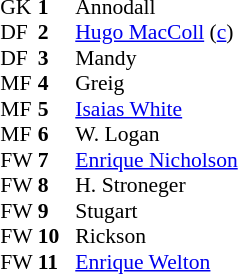<table style="font-size:90%; margin:0.2em auto;" cellspacing="0" cellpadding="0">
<tr>
<th width="25"></th>
<th width="25"></th>
</tr>
<tr>
<td>GK</td>
<td><strong>1</strong></td>
<td> Annodall</td>
</tr>
<tr>
<td>DF</td>
<td><strong>2</strong></td>
<td> <a href='#'>Hugo MacColl</a> (<a href='#'>c</a>)</td>
</tr>
<tr>
<td>DF</td>
<td><strong>3</strong></td>
<td> Mandy</td>
</tr>
<tr>
<td>MF</td>
<td><strong>4</strong></td>
<td> Greig</td>
</tr>
<tr>
<td>MF</td>
<td><strong>5</strong></td>
<td> <a href='#'>Isaias White</a></td>
</tr>
<tr>
<td>MF</td>
<td><strong>6</strong></td>
<td> W. Logan</td>
</tr>
<tr>
<td>FW</td>
<td><strong>7</strong></td>
<td> <a href='#'>Enrique Nicholson</a></td>
</tr>
<tr>
<td>FW</td>
<td><strong>8</strong></td>
<td> H. Stroneger</td>
</tr>
<tr>
<td>FW</td>
<td><strong>9</strong></td>
<td> Stugart</td>
</tr>
<tr>
<td>FW</td>
<td><strong>10</strong></td>
<td> Rickson</td>
</tr>
<tr>
<td>FW</td>
<td><strong>11</strong></td>
<td> <a href='#'>Enrique Welton</a></td>
</tr>
<tr>
</tr>
</table>
